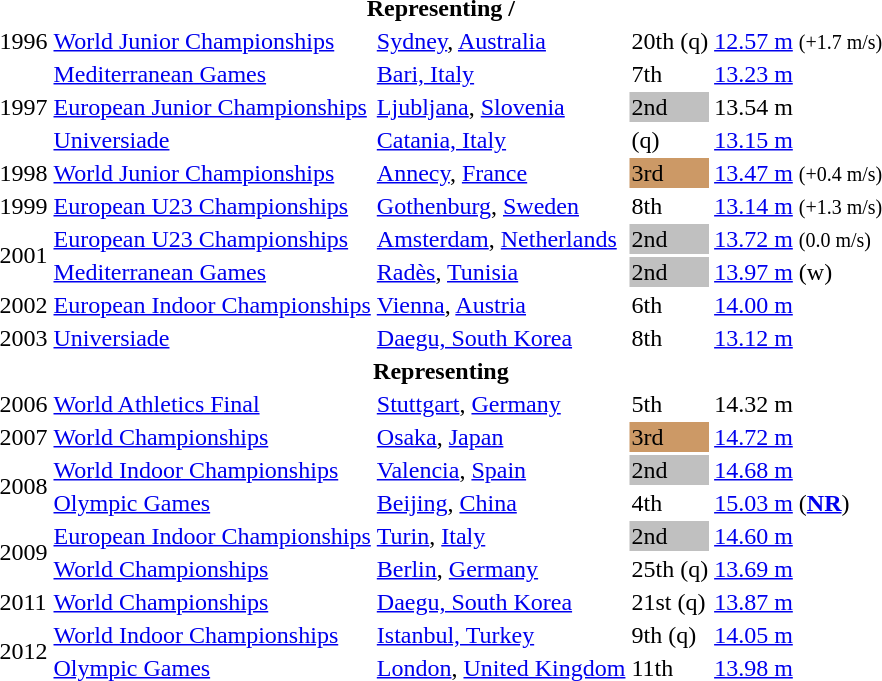<table>
<tr>
<th colspan="5">Representing  / </th>
</tr>
<tr>
<td>1996</td>
<td><a href='#'>World Junior Championships</a></td>
<td><a href='#'>Sydney</a>, <a href='#'>Australia</a></td>
<td>20th (q)</td>
<td><a href='#'>12.57 m</a>  <small>(+1.7 m/s)</small></td>
</tr>
<tr>
<td rowspan=3>1997</td>
<td><a href='#'>Mediterranean Games</a></td>
<td><a href='#'>Bari, Italy</a></td>
<td>7th</td>
<td><a href='#'>13.23 m</a></td>
</tr>
<tr>
<td><a href='#'>European Junior Championships</a></td>
<td><a href='#'>Ljubljana</a>, <a href='#'>Slovenia</a></td>
<td bgcolor="silver">2nd</td>
<td>13.54 m</td>
</tr>
<tr>
<td><a href='#'>Universiade</a></td>
<td><a href='#'>Catania, Italy</a></td>
<td>(q)</td>
<td><a href='#'>13.15 m</a></td>
</tr>
<tr>
<td>1998</td>
<td><a href='#'>World Junior Championships</a></td>
<td><a href='#'>Annecy</a>, <a href='#'>France</a></td>
<td bgcolor="cc9966">3rd</td>
<td><a href='#'>13.47 m</a>  <small>(+0.4 m/s)</small></td>
</tr>
<tr>
<td>1999</td>
<td><a href='#'>European U23 Championships</a></td>
<td><a href='#'>Gothenburg</a>, <a href='#'>Sweden</a></td>
<td>8th</td>
<td><a href='#'>13.14 m</a> <small>(+1.3 m/s)</small></td>
</tr>
<tr>
<td rowspan=2>2001</td>
<td><a href='#'>European U23 Championships</a></td>
<td><a href='#'>Amsterdam</a>, <a href='#'>Netherlands</a></td>
<td bgcolor="silver">2nd</td>
<td><a href='#'>13.72 m</a> <small>(0.0 m/s)</small></td>
</tr>
<tr>
<td><a href='#'>Mediterranean Games</a></td>
<td><a href='#'>Radès</a>, <a href='#'>Tunisia</a></td>
<td bgcolor="silver">2nd</td>
<td><a href='#'>13.97 m</a> (w)</td>
</tr>
<tr>
<td>2002</td>
<td><a href='#'>European Indoor Championships</a></td>
<td><a href='#'>Vienna</a>, <a href='#'>Austria</a></td>
<td>6th</td>
<td><a href='#'>14.00 m</a></td>
</tr>
<tr>
<td>2003</td>
<td><a href='#'>Universiade</a></td>
<td><a href='#'>Daegu, South Korea</a></td>
<td>8th</td>
<td><a href='#'>13.12 m</a></td>
</tr>
<tr>
<th colspan="5">Representing </th>
</tr>
<tr>
<td>2006</td>
<td><a href='#'>World Athletics Final</a></td>
<td><a href='#'>Stuttgart</a>, <a href='#'>Germany</a></td>
<td>5th</td>
<td>14.32 m</td>
</tr>
<tr>
<td>2007</td>
<td><a href='#'>World Championships</a></td>
<td><a href='#'>Osaka</a>, <a href='#'>Japan</a></td>
<td bgcolor="cc9966">3rd</td>
<td><a href='#'>14.72 m</a></td>
</tr>
<tr>
<td rowspan=2>2008</td>
<td><a href='#'>World Indoor Championships</a></td>
<td><a href='#'>Valencia</a>, <a href='#'>Spain</a></td>
<td bgcolor="silver">2nd</td>
<td><a href='#'>14.68 m</a></td>
</tr>
<tr>
<td><a href='#'>Olympic Games</a></td>
<td><a href='#'>Beijing</a>, <a href='#'>China</a></td>
<td>4th</td>
<td><a href='#'>15.03 m</a> (<strong><a href='#'>NR</a></strong>)</td>
</tr>
<tr>
<td rowspan=2>2009</td>
<td><a href='#'>European Indoor Championships</a></td>
<td><a href='#'>Turin</a>, <a href='#'>Italy</a></td>
<td bgcolor="silver">2nd</td>
<td><a href='#'>14.60 m</a></td>
</tr>
<tr>
<td><a href='#'>World Championships</a></td>
<td><a href='#'>Berlin</a>, <a href='#'>Germany</a></td>
<td>25th (q)</td>
<td><a href='#'>13.69 m</a></td>
</tr>
<tr>
<td>2011</td>
<td><a href='#'>World Championships</a></td>
<td><a href='#'>Daegu, South Korea</a></td>
<td>21st (q)</td>
<td><a href='#'>13.87 m</a></td>
</tr>
<tr>
<td rowspan=2>2012</td>
<td><a href='#'>World Indoor Championships</a></td>
<td><a href='#'>Istanbul, Turkey</a></td>
<td>9th (q)</td>
<td><a href='#'>14.05 m</a></td>
</tr>
<tr>
<td><a href='#'>Olympic Games</a></td>
<td><a href='#'>London</a>, <a href='#'>United Kingdom</a></td>
<td>11th</td>
<td><a href='#'>13.98 m</a></td>
</tr>
</table>
